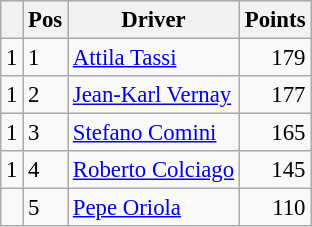<table class="wikitable" style="font-size: 95%;">
<tr>
<th></th>
<th>Pos</th>
<th>Driver</th>
<th>Points</th>
</tr>
<tr>
<td align="left"> 1</td>
<td>1</td>
<td> <a href='#'>Attila Tassi</a></td>
<td align="right">179</td>
</tr>
<tr>
<td align="left"> 1</td>
<td>2</td>
<td> <a href='#'>Jean-Karl Vernay</a></td>
<td align="right">177</td>
</tr>
<tr>
<td align="left"> 1</td>
<td>3</td>
<td> <a href='#'>Stefano Comini</a></td>
<td align="right">165</td>
</tr>
<tr>
<td align="left"> 1</td>
<td>4</td>
<td> <a href='#'>Roberto Colciago</a></td>
<td align="right">145</td>
</tr>
<tr>
<td align="left"></td>
<td>5</td>
<td> <a href='#'>Pepe Oriola</a></td>
<td align="right">110</td>
</tr>
</table>
